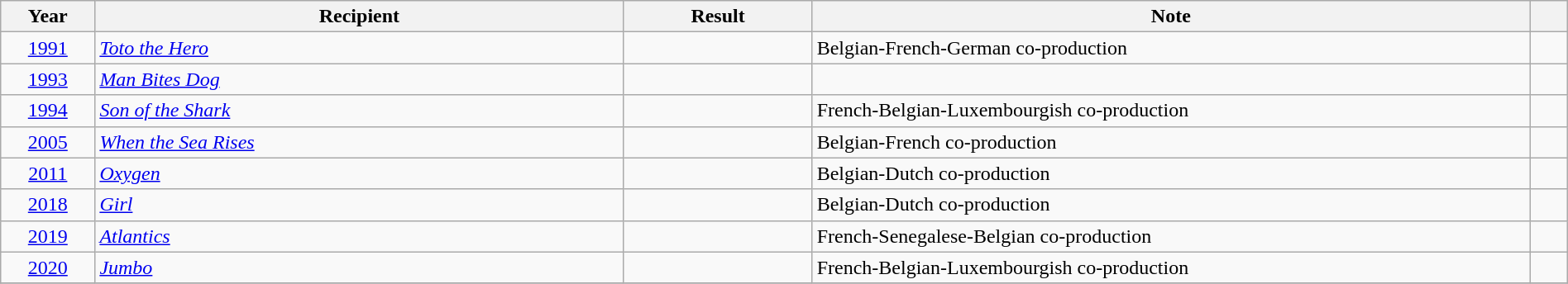<table class="wikitable plainrowheaders" width="100%">
<tr>
<th width="5%">Year<br></th>
<th width="28%">Recipient</th>
<th width="10%">Result</th>
<th width="38%">Note</th>
<th width="2%"></th>
</tr>
<tr>
<td align="center"><a href='#'>1991</a><br></td>
<td><em><a href='#'>Toto the Hero</a></em></td>
<td></td>
<td>Belgian-French-German co-production</td>
<td align="center"></td>
</tr>
<tr>
<td align="center"><a href='#'>1993</a><br></td>
<td><em><a href='#'>Man Bites Dog</a></em></td>
<td></td>
<td></td>
<td align="center"></td>
</tr>
<tr>
<td align="center"><a href='#'>1994</a><br></td>
<td><em><a href='#'>Son of the Shark</a></em></td>
<td></td>
<td>French-Belgian-Luxembourgish co-production</td>
<td align="center"></td>
</tr>
<tr>
<td align="center"><a href='#'>2005</a><br></td>
<td><em><a href='#'>When the Sea Rises</a></em></td>
<td></td>
<td>Belgian-French co-production</td>
<td align="center"></td>
</tr>
<tr>
<td align="center"><a href='#'>2011</a><br></td>
<td><em><a href='#'>Oxygen</a></em></td>
<td></td>
<td>Belgian-Dutch co-production</td>
<td align="center"></td>
</tr>
<tr>
<td align="center"><a href='#'>2018</a><br></td>
<td><em><a href='#'>Girl</a></em></td>
<td></td>
<td>Belgian-Dutch co-production</td>
<td align="center"></td>
</tr>
<tr>
<td align="center"><a href='#'>2019</a><br></td>
<td><em><a href='#'>Atlantics</a></em></td>
<td></td>
<td>French-Senegalese-Belgian co-production</td>
<td align="center"></td>
</tr>
<tr>
<td align="center"><a href='#'>2020</a><br></td>
<td><em><a href='#'>Jumbo</a></em></td>
<td></td>
<td>French-Belgian-Luxembourgish co-production</td>
<td align="center"></td>
</tr>
<tr>
</tr>
</table>
